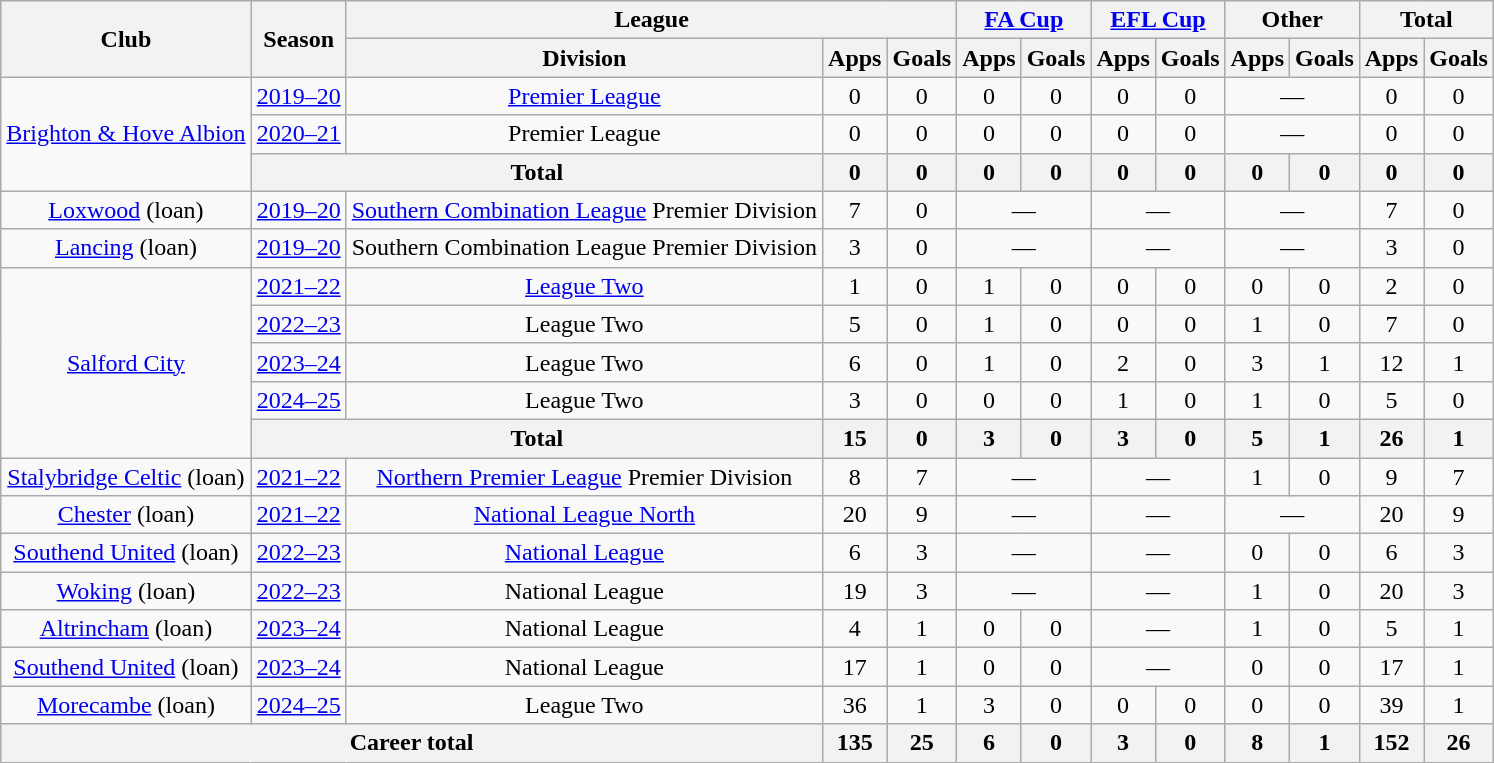<table class="wikitable" style="text-align: center;">
<tr>
<th rowspan="2">Club</th>
<th rowspan="2">Season</th>
<th colspan="3">League</th>
<th colspan="2"><a href='#'>FA Cup</a></th>
<th colspan="2"><a href='#'>EFL Cup</a></th>
<th colspan="2">Other</th>
<th colspan="3">Total</th>
</tr>
<tr>
<th>Division</th>
<th>Apps</th>
<th>Goals</th>
<th>Apps</th>
<th>Goals</th>
<th>Apps</th>
<th>Goals</th>
<th>Apps</th>
<th>Goals</th>
<th>Apps</th>
<th>Goals</th>
</tr>
<tr>
<td rowspan="3"><a href='#'>Brighton & Hove Albion</a></td>
<td><a href='#'>2019–20</a></td>
<td><a href='#'>Premier League</a></td>
<td>0</td>
<td>0</td>
<td>0</td>
<td>0</td>
<td>0</td>
<td>0</td>
<td colspan="2">—</td>
<td>0</td>
<td>0</td>
</tr>
<tr>
<td><a href='#'>2020–21</a></td>
<td>Premier League</td>
<td>0</td>
<td>0</td>
<td>0</td>
<td>0</td>
<td>0</td>
<td>0</td>
<td colspan="2">—</td>
<td>0</td>
<td>0</td>
</tr>
<tr>
<th colspan=2>Total</th>
<th>0</th>
<th>0</th>
<th>0</th>
<th>0</th>
<th>0</th>
<th>0</th>
<th>0</th>
<th>0</th>
<th>0</th>
<th>0</th>
</tr>
<tr>
<td><a href='#'>Loxwood</a> (loan)</td>
<td><a href='#'>2019–20</a></td>
<td><a href='#'>Southern Combination League</a> Premier Division</td>
<td>7</td>
<td>0</td>
<td colspan="2">—</td>
<td colspan="2">—</td>
<td colspan="2">—</td>
<td>7</td>
<td>0</td>
</tr>
<tr>
<td><a href='#'>Lancing</a> (loan)</td>
<td><a href='#'>2019–20</a></td>
<td>Southern Combination League Premier Division</td>
<td>3</td>
<td>0</td>
<td colspan="2">—</td>
<td colspan="2">—</td>
<td colspan="2">—</td>
<td>3</td>
<td>0</td>
</tr>
<tr>
<td rowspan="5"><a href='#'>Salford City</a></td>
<td><a href='#'>2021–22</a></td>
<td><a href='#'>League Two</a></td>
<td>1</td>
<td>0</td>
<td>1</td>
<td>0</td>
<td>0</td>
<td>0</td>
<td>0</td>
<td>0</td>
<td>2</td>
<td>0</td>
</tr>
<tr>
<td><a href='#'>2022–23</a></td>
<td>League Two</td>
<td>5</td>
<td>0</td>
<td>1</td>
<td>0</td>
<td>0</td>
<td>0</td>
<td>1</td>
<td>0</td>
<td>7</td>
<td>0</td>
</tr>
<tr>
<td><a href='#'>2023–24</a></td>
<td>League Two</td>
<td>6</td>
<td>0</td>
<td>1</td>
<td>0</td>
<td>2</td>
<td>0</td>
<td>3</td>
<td>1</td>
<td>12</td>
<td>1</td>
</tr>
<tr>
<td><a href='#'>2024–25</a></td>
<td>League Two</td>
<td>3</td>
<td>0</td>
<td>0</td>
<td>0</td>
<td>1</td>
<td>0</td>
<td>1</td>
<td>0</td>
<td>5</td>
<td>0</td>
</tr>
<tr>
<th colspan=2>Total</th>
<th>15</th>
<th>0</th>
<th>3</th>
<th>0</th>
<th>3</th>
<th>0</th>
<th>5</th>
<th>1</th>
<th>26</th>
<th>1</th>
</tr>
<tr>
<td><a href='#'>Stalybridge Celtic</a> (loan)</td>
<td><a href='#'>2021–22</a></td>
<td><a href='#'>Northern Premier League</a> Premier Division</td>
<td>8</td>
<td>7</td>
<td colspan="2">—</td>
<td colspan="2">—</td>
<td>1</td>
<td>0</td>
<td>9</td>
<td>7</td>
</tr>
<tr>
<td><a href='#'>Chester</a> (loan)</td>
<td><a href='#'>2021–22</a></td>
<td><a href='#'>National League North</a></td>
<td>20</td>
<td>9</td>
<td colspan="2">—</td>
<td colspan="2">—</td>
<td colspan="2">—</td>
<td>20</td>
<td>9</td>
</tr>
<tr>
<td><a href='#'>Southend United</a> (loan)</td>
<td><a href='#'>2022–23</a></td>
<td><a href='#'>National League</a></td>
<td>6</td>
<td>3</td>
<td colspan="2">—</td>
<td colspan="2">—</td>
<td>0</td>
<td>0</td>
<td>6</td>
<td>3</td>
</tr>
<tr>
<td><a href='#'>Woking</a> (loan)</td>
<td><a href='#'>2022–23</a></td>
<td>National League</td>
<td>19</td>
<td>3</td>
<td colspan="2">—</td>
<td colspan="2">—</td>
<td>1</td>
<td>0</td>
<td>20</td>
<td>3</td>
</tr>
<tr>
<td><a href='#'>Altrincham</a> (loan)</td>
<td><a href='#'>2023–24</a></td>
<td>National League</td>
<td>4</td>
<td>1</td>
<td>0</td>
<td>0</td>
<td colspan="2">—</td>
<td>1</td>
<td>0</td>
<td>5</td>
<td>1</td>
</tr>
<tr>
<td><a href='#'>Southend United</a> (loan)</td>
<td><a href='#'>2023–24</a></td>
<td>National League</td>
<td>17</td>
<td>1</td>
<td>0</td>
<td>0</td>
<td colspan="2">—</td>
<td>0</td>
<td>0</td>
<td>17</td>
<td>1</td>
</tr>
<tr>
<td><a href='#'>Morecambe</a> (loan)</td>
<td><a href='#'>2024–25</a></td>
<td>League Two</td>
<td>36</td>
<td>1</td>
<td>3</td>
<td>0</td>
<td>0</td>
<td>0</td>
<td>0</td>
<td>0</td>
<td>39</td>
<td>1</td>
</tr>
<tr>
<th colspan=3>Career total</th>
<th>135</th>
<th>25</th>
<th>6</th>
<th>0</th>
<th>3</th>
<th>0</th>
<th>8</th>
<th>1</th>
<th>152</th>
<th>26</th>
</tr>
</table>
